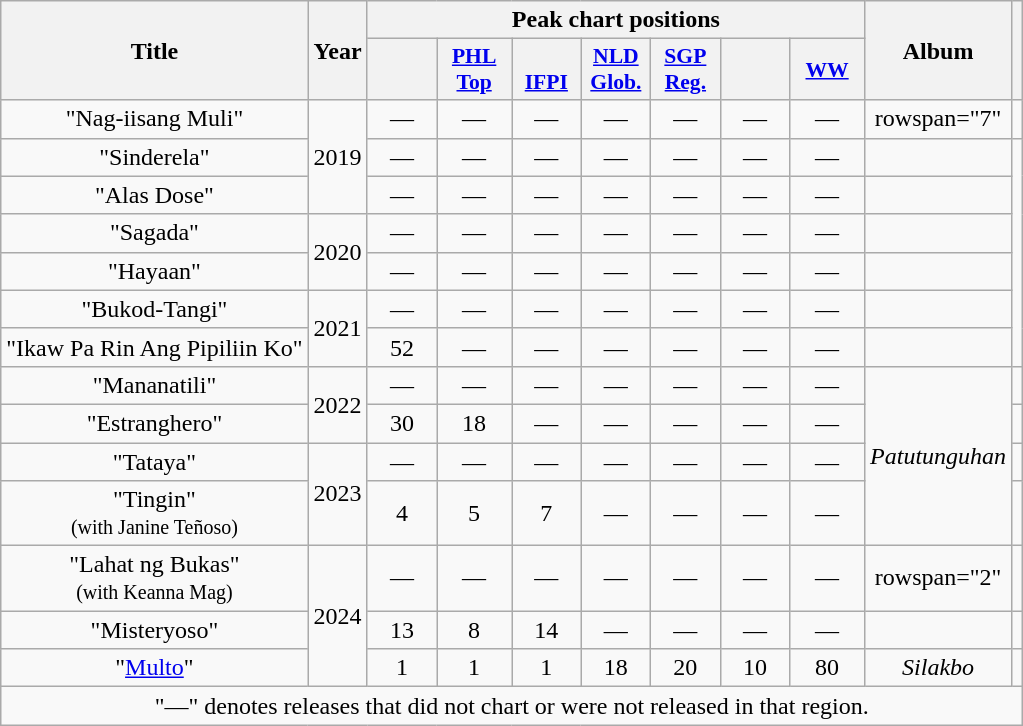<table class="wikitable plainrowheaders" style="text-align:center">
<tr>
<th rowspan="2" scope="col">Title</th>
<th rowspan="2" scope="col">Year</th>
<th colspan="7" scope="col">Peak chart positions</th>
<th scope="col" rowspan="2">Album</th>
<th scope="col" rowspan="2"></th>
</tr>
<tr>
<th scope="col" style="font-size:90%; width:2.75em"><a href='#'></a><br></th>
<th scope="col" style="font-size:90%; width:3em"><a href='#'>PHL<br>Top</a><br></th>
<th scope="col" style="font-size:90%; width:2.75em"><a href='#'><br>IFPI</a><br></th>
<th scope="col" style="font-size:90%; width:2.75em"><a href='#'>NLD<br>Glob.</a><br></th>
<th scope="col" style="font-size:90%; width:2.75em"><a href='#'>SGP<br>Reg.</a><br></th>
<th scope="col" style="font-size:90%; width:2.75em"><a href='#'></a><br></th>
<th scope="col" style="width:3em; font-size:90%"><a href='#'>WW</a><br></th>
</tr>
<tr>
<td>"Nag-iisang Muli"</td>
<td rowspan="3">2019</td>
<td>—</td>
<td>—</td>
<td>—</td>
<td>—</td>
<td>—</td>
<td>—</td>
<td>—</td>
<td>rowspan="7" </td>
<td></td>
</tr>
<tr>
<td>"Sinderela"</td>
<td>—</td>
<td>—</td>
<td>—</td>
<td>—</td>
<td>—</td>
<td>—</td>
<td>—</td>
<td></td>
</tr>
<tr>
<td>"Alas Dose"</td>
<td>—</td>
<td>—</td>
<td>—</td>
<td>—</td>
<td>—</td>
<td>—</td>
<td>—</td>
<td></td>
</tr>
<tr>
<td>"Sagada"</td>
<td rowspan="2">2020</td>
<td>—</td>
<td>—</td>
<td>—</td>
<td>—</td>
<td>—</td>
<td>—</td>
<td>—</td>
<td></td>
</tr>
<tr>
<td>"Hayaan"</td>
<td>—</td>
<td>—</td>
<td>—</td>
<td>—</td>
<td>—</td>
<td>—</td>
<td>—</td>
<td></td>
</tr>
<tr>
<td>"Bukod-Tangi"</td>
<td rowspan="2">2021</td>
<td>—</td>
<td>—</td>
<td>—</td>
<td>—</td>
<td>—</td>
<td>—</td>
<td>—</td>
<td></td>
</tr>
<tr>
<td>"Ikaw Pa Rin Ang Pipiliin Ko"</td>
<td>52</td>
<td>—</td>
<td>—</td>
<td>—</td>
<td>—</td>
<td>—</td>
<td>—</td>
<td></td>
</tr>
<tr>
<td>"Mananatili"</td>
<td rowspan="2">2022</td>
<td>—</td>
<td>—</td>
<td>—</td>
<td>—</td>
<td>—</td>
<td>—</td>
<td>—</td>
<td rowspan="4"><em>Patutunguhan</em></td>
<td></td>
</tr>
<tr>
<td>"Estranghero"</td>
<td>30</td>
<td>18</td>
<td>—</td>
<td>—</td>
<td>—</td>
<td>—</td>
<td>—</td>
<td></td>
</tr>
<tr>
<td>"Tataya"</td>
<td rowspan="2">2023</td>
<td>—</td>
<td>—</td>
<td>—</td>
<td>—</td>
<td>—</td>
<td>—</td>
<td>—</td>
<td></td>
</tr>
<tr>
<td>"Tingin"<br><small>(with Janine Teñoso)</small></td>
<td>4</td>
<td>5</td>
<td>7</td>
<td>—</td>
<td>—</td>
<td>—</td>
<td>—</td>
<td></td>
</tr>
<tr>
<td>"Lahat ng Bukas"<br><small>(with Keanna Mag)</small></td>
<td rowspan="3">2024</td>
<td>—</td>
<td>—</td>
<td>—</td>
<td>—</td>
<td>—</td>
<td>—</td>
<td>—</td>
<td>rowspan="2" </td>
<td></td>
</tr>
<tr>
<td>"Misteryoso"</td>
<td>13</td>
<td>8</td>
<td>14</td>
<td>—</td>
<td>—</td>
<td>—</td>
<td>—</td>
<td></td>
</tr>
<tr>
<td>"<a href='#'>Multo</a>"</td>
<td>1</td>
<td>1</td>
<td>1</td>
<td>18</td>
<td>20</td>
<td>10</td>
<td>80</td>
<td><em>Silakbo</em></td>
<td></td>
</tr>
<tr>
<td colspan="11">"—" denotes releases that did not chart or were not released in that region.</td>
</tr>
</table>
